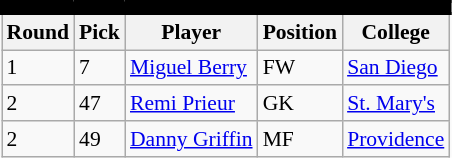<table class="wikitable sortable" style="text-align:center; font-size:90%; text-align:left;">
<tr style="border-spacing: 2px; border: 2px solid black;">
<td colspan="7" bgcolor="#000000" color="#000000" border="#FED000" align="center"><strong></strong></td>
</tr>
<tr>
<th><strong>Round</strong></th>
<th><strong>Pick</strong></th>
<th><strong>Player</strong></th>
<th><strong>Position</strong></th>
<th><strong>College</strong></th>
</tr>
<tr>
<td>1</td>
<td>7</td>
<td> <a href='#'>Miguel Berry</a></td>
<td>FW</td>
<td><a href='#'>San Diego</a></td>
</tr>
<tr>
<td>2</td>
<td>47</td>
<td> <a href='#'>Remi Prieur</a></td>
<td>GK</td>
<td><a href='#'>St. Mary's</a></td>
</tr>
<tr>
<td>2</td>
<td>49</td>
<td> <a href='#'>Danny Griffin</a></td>
<td>MF</td>
<td><a href='#'>Providence</a></td>
</tr>
</table>
